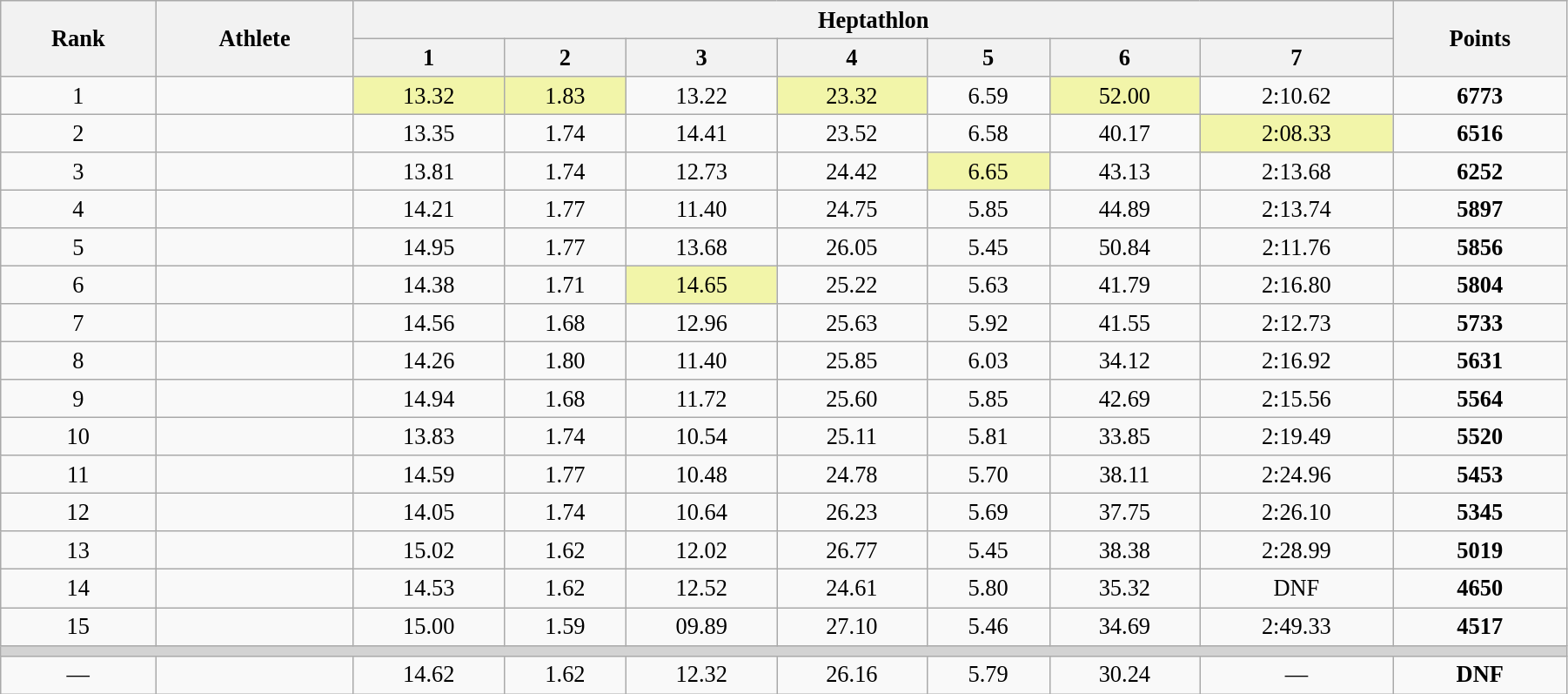<table class="wikitable" style=" text-align:center; font-size:110%;" width="95%">
<tr>
<th rowspan="2">Rank</th>
<th rowspan="2">Athlete</th>
<th colspan="7">Heptathlon</th>
<th rowspan="2">Points</th>
</tr>
<tr>
<th>1</th>
<th>2</th>
<th>3</th>
<th>4</th>
<th>5</th>
<th>6</th>
<th>7</th>
</tr>
<tr>
<td>1</td>
<td align=left></td>
<td bgcolor=#F2F5A9>13.32</td>
<td bgcolor=#F2F5A9>1.83</td>
<td>13.22</td>
<td bgcolor=#F2F5A9>23.32</td>
<td>6.59</td>
<td bgcolor=#F2F5A9>52.00</td>
<td>2:10.62</td>
<td><strong>6773</strong></td>
</tr>
<tr>
<td>2</td>
<td align=left></td>
<td>13.35</td>
<td>1.74</td>
<td>14.41</td>
<td>23.52</td>
<td>6.58</td>
<td>40.17</td>
<td bgcolor=#F2F5A9>2:08.33</td>
<td><strong>6516</strong></td>
</tr>
<tr>
<td>3</td>
<td align=left></td>
<td>13.81</td>
<td>1.74</td>
<td>12.73</td>
<td>24.42</td>
<td bgcolor=#F2F5A9>6.65</td>
<td>43.13</td>
<td>2:13.68</td>
<td><strong>6252</strong></td>
</tr>
<tr>
<td>4</td>
<td align=left></td>
<td>14.21</td>
<td>1.77</td>
<td>11.40</td>
<td>24.75</td>
<td>5.85</td>
<td>44.89</td>
<td>2:13.74</td>
<td><strong>5897</strong></td>
</tr>
<tr>
<td>5</td>
<td align=left></td>
<td>14.95</td>
<td>1.77</td>
<td>13.68</td>
<td>26.05</td>
<td>5.45</td>
<td>50.84</td>
<td>2:11.76</td>
<td><strong>5856</strong></td>
</tr>
<tr>
<td>6</td>
<td align=left></td>
<td>14.38</td>
<td>1.71</td>
<td bgcolor=#F2F5A9>14.65</td>
<td>25.22</td>
<td>5.63</td>
<td>41.79</td>
<td>2:16.80</td>
<td><strong>5804</strong></td>
</tr>
<tr>
<td>7</td>
<td align=left></td>
<td>14.56</td>
<td>1.68</td>
<td>12.96</td>
<td>25.63</td>
<td>5.92</td>
<td>41.55</td>
<td>2:12.73</td>
<td><strong>5733</strong></td>
</tr>
<tr>
<td>8</td>
<td align=left></td>
<td>14.26</td>
<td>1.80</td>
<td>11.40</td>
<td>25.85</td>
<td>6.03</td>
<td>34.12</td>
<td>2:16.92</td>
<td><strong>5631</strong></td>
</tr>
<tr>
<td>9</td>
<td align=left></td>
<td>14.94</td>
<td>1.68</td>
<td>11.72</td>
<td>25.60</td>
<td>5.85</td>
<td>42.69</td>
<td>2:15.56</td>
<td><strong>5564</strong></td>
</tr>
<tr>
<td>10</td>
<td align=left></td>
<td>13.83</td>
<td>1.74</td>
<td>10.54</td>
<td>25.11</td>
<td>5.81</td>
<td>33.85</td>
<td>2:19.49</td>
<td><strong>5520</strong></td>
</tr>
<tr>
<td>11</td>
<td align=left></td>
<td>14.59</td>
<td>1.77</td>
<td>10.48</td>
<td>24.78</td>
<td>5.70</td>
<td>38.11</td>
<td>2:24.96</td>
<td><strong>5453</strong></td>
</tr>
<tr>
<td>12</td>
<td align=left></td>
<td>14.05</td>
<td>1.74</td>
<td>10.64</td>
<td>26.23</td>
<td>5.69</td>
<td>37.75</td>
<td>2:26.10</td>
<td><strong>5345</strong></td>
</tr>
<tr>
<td>13</td>
<td align=left></td>
<td>15.02</td>
<td>1.62</td>
<td>12.02</td>
<td>26.77</td>
<td>5.45</td>
<td>38.38</td>
<td>2:28.99</td>
<td><strong>5019</strong></td>
</tr>
<tr>
<td>14</td>
<td align=left></td>
<td>14.53</td>
<td>1.62</td>
<td>12.52</td>
<td>24.61</td>
<td>5.80</td>
<td>35.32</td>
<td>DNF</td>
<td><strong>4650</strong></td>
</tr>
<tr>
<td>15</td>
<td align=left></td>
<td>15.00</td>
<td>1.59</td>
<td>09.89</td>
<td>27.10</td>
<td>5.46</td>
<td>34.69</td>
<td>2:49.33</td>
<td><strong>4517</strong></td>
</tr>
<tr>
<td colspan=10 bgcolor=lightgray></td>
</tr>
<tr>
<td>—</td>
<td align=left></td>
<td>14.62</td>
<td>1.62</td>
<td>12.32</td>
<td>26.16</td>
<td>5.79</td>
<td>30.24</td>
<td>—</td>
<td><strong>DNF</strong></td>
</tr>
</table>
